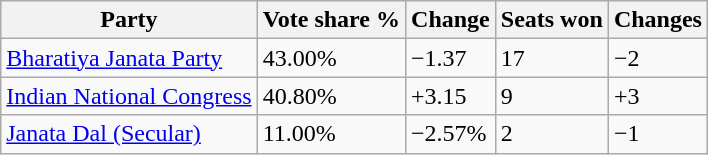<table class="wikitable sortable">
<tr>
<th>Party</th>
<th>Vote share %</th>
<th>Change</th>
<th>Seats won</th>
<th>Changes</th>
</tr>
<tr>
<td><a href='#'>Bharatiya Janata Party</a></td>
<td>43.00%</td>
<td>−1.37</td>
<td>17</td>
<td>−2</td>
</tr>
<tr>
<td><a href='#'>Indian National Congress</a></td>
<td>40.80%</td>
<td>+3.15</td>
<td>9</td>
<td>+3</td>
</tr>
<tr>
<td><a href='#'>Janata Dal (Secular)</a></td>
<td>11.00%</td>
<td>−2.57%</td>
<td>2</td>
<td>−1</td>
</tr>
</table>
